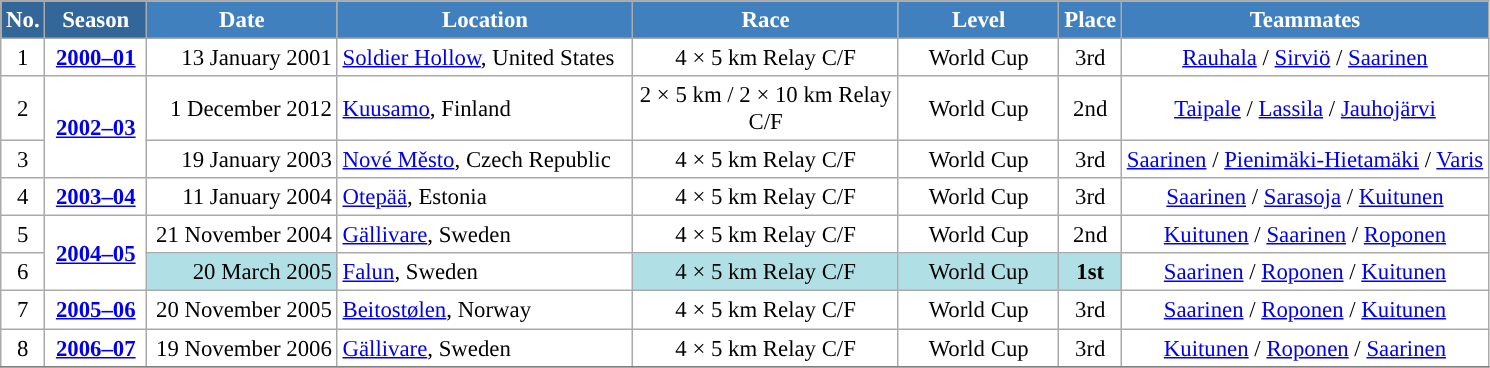<table class="wikitable sortable" style="font-size:95%; text-align:center; border:grey solid 1px; border-collapse:collapse; background:#ffffff;">
<tr style="background:#efefef;">
<th style="background-color:#369; color:white;">No.</th>
<th style="background-color:#369; color:white;">Season</th>
<th style="background-color:#4180be; color:white; width:120px;">Date</th>
<th style="background-color:#4180be; color:white; width:190px;">Location</th>
<th style="background-color:#4180be; color:white; width:170px;">Race</th>
<th style="background-color:#4180be; color:white; width:100px;">Level</th>
<th style="background-color:#4180be; color:white;">Place</th>
<th style="background-color:#4180be; color:white;">Teammates</th>
</tr>
<tr>
<td align=center>1</td>
<td rowspan=1 align=center><strong> <a href='#'>2000–01</a> </strong></td>
<td align=right>13 January 2001</td>
<td align=left> <a href='#'>Soldier Hollow</a>, United States</td>
<td>4 × 5 km Relay C/F</td>
<td>World Cup</td>
<td>3rd</td>
<td><a href='#'>Rauhala</a> / <a href='#'>Sirviö</a> / <a href='#'>Saarinen</a></td>
</tr>
<tr>
<td align=center>2</td>
<td rowspan=2 align=center><strong><a href='#'>2002–03</a></strong></td>
<td align=right>1 December 2012</td>
<td align=left> <a href='#'>Kuusamo</a>, Finland</td>
<td>2 × 5 km / 2 × 10 km Relay C/F</td>
<td>World Cup</td>
<td>2nd</td>
<td><a href='#'>Taipale</a> / <a href='#'>Lassila</a> / <a href='#'>Jauhojärvi</a></td>
</tr>
<tr>
<td align=center>3</td>
<td align=right>19 January 2003</td>
<td align=left> <a href='#'>Nové Město</a>, Czech Republic</td>
<td>4 × 5 km Relay C/F</td>
<td>World Cup</td>
<td>3rd</td>
<td><a href='#'>Saarinen</a> / <a href='#'>Pienimäki-Hietamäki</a> / <a href='#'>Varis</a></td>
</tr>
<tr>
<td align=center>4</td>
<td rowspan=1 align=center><strong><a href='#'>2003–04</a></strong></td>
<td align=right>11 January 2004</td>
<td align=left> <a href='#'>Otepää</a>, Estonia</td>
<td>4 × 5 km Relay C/F</td>
<td>World Cup</td>
<td>3rd</td>
<td><a href='#'>Saarinen</a> / <a href='#'>Sarasoja</a> / <a href='#'>Kuitunen</a></td>
</tr>
<tr>
<td align=center>5</td>
<td rowspan=2 align=center><strong><a href='#'>2004–05</a></strong></td>
<td align=right>21 November 2004</td>
<td align=left> <a href='#'>Gällivare</a>, Sweden</td>
<td>4 × 5 km Relay C/F</td>
<td>World Cup</td>
<td>2nd</td>
<td><a href='#'>Kuitunen</a> / <a href='#'>Saarinen</a> / <a href='#'>Roponen</a></td>
</tr>
<tr>
<td align=center>6</td>
<td bgcolor="#BOEOE6" align=right>20 March 2005</td>
<td align=left> <a href='#'>Falun</a>, Sweden</td>
<td bgcolor="#BOEOE6">4 × 5 km Relay C/F</td>
<td bgcolor="#BOEOE6">World Cup</td>
<td bgcolor="#BOEOE6"><strong>1st</strong></td>
<td><a href='#'>Saarinen</a> / <a href='#'>Roponen</a> / <a href='#'>Kuitunen</a></td>
</tr>
<tr>
<td align=center>7</td>
<td rowspan=1 align=center><strong><a href='#'>2005–06</a></strong></td>
<td align=right>20 November 2005</td>
<td align=left> <a href='#'>Beitostølen</a>, Norway</td>
<td>4 × 5 km Relay C/F</td>
<td>World Cup</td>
<td>3rd</td>
<td><a href='#'>Saarinen</a>  / <a href='#'>Roponen</a> / <a href='#'>Kuitunen</a></td>
</tr>
<tr>
<td align=center>8</td>
<td rowspan=1 align=center><strong><a href='#'>2006–07</a></strong></td>
<td align=right>19 November 2006</td>
<td align=left> <a href='#'>Gällivare</a>, Sweden</td>
<td>4 × 5 km Relay C/F</td>
<td>World Cup</td>
<td>3rd</td>
<td><a href='#'>Kuitunen</a> / <a href='#'>Roponen</a> / <a href='#'>Saarinen</a></td>
</tr>
<tr>
</tr>
</table>
